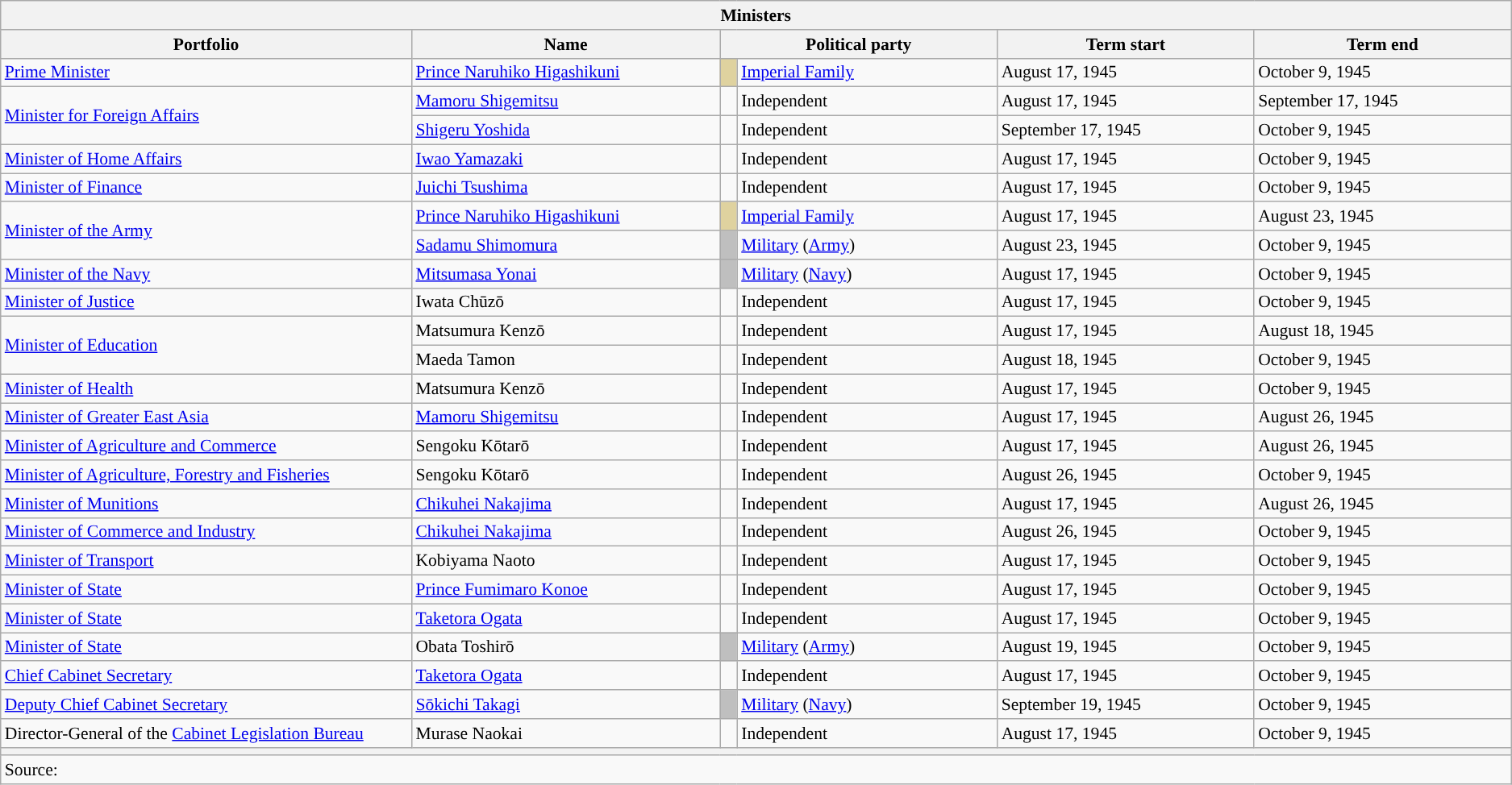<table class="wikitable unsortable" style="font-size: 90%;">
<tr>
<th colspan="6">Ministers</th>
</tr>
<tr>
<th scope="col" width="20%">Portfolio</th>
<th scope="col" width="15%">Name</th>
<th colspan="2" scope="col" width="13.5%">Political party</th>
<th scope="col" width="12.5%">Term start</th>
<th scope="col" width="12.5%">Term end</th>
</tr>
<tr>
<td style="text-align: left;"><a href='#'>Prime Minister</a></td>
<td><a href='#'>Prince Naruhiko Higashikuni</a></td>
<td style="color:inherit;background:#dfd29f"></td>
<td><a href='#'>Imperial Family</a></td>
<td>August 17, 1945</td>
<td>October 9, 1945</td>
</tr>
<tr>
<td rowspan="2"><a href='#'>Minister for Foreign Affairs</a></td>
<td><a href='#'>Mamoru Shigemitsu</a></td>
<td style="color:inherit;background:"></td>
<td>Independent</td>
<td>August 17, 1945</td>
<td>September 17, 1945</td>
</tr>
<tr>
<td><a href='#'>Shigeru Yoshida</a></td>
<td style="color:inherit;background:"></td>
<td>Independent</td>
<td>September 17, 1945</td>
<td>October 9, 1945</td>
</tr>
<tr>
<td><a href='#'>Minister of Home Affairs</a></td>
<td><a href='#'>Iwao Yamazaki</a></td>
<td style="color:inherit;background:"></td>
<td>Independent</td>
<td>August 17, 1945</td>
<td>October 9, 1945</td>
</tr>
<tr>
<td><a href='#'>Minister of Finance</a></td>
<td><a href='#'>Juichi Tsushima</a></td>
<td style="color:inherit;background:"></td>
<td>Independent</td>
<td>August 17, 1945</td>
<td>October 9, 1945</td>
</tr>
<tr>
<td rowspan="2"><a href='#'>Minister of the Army</a></td>
<td><a href='#'>Prince Naruhiko Higashikuni</a></td>
<td style="color:inherit;background:#dfd29f"></td>
<td><a href='#'>Imperial Family</a></td>
<td>August 17, 1945</td>
<td>August 23, 1945</td>
</tr>
<tr>
<td><a href='#'>Sadamu Shimomura</a></td>
<td style="color:inherit;background:#bfbfbf"></td>
<td><a href='#'>Military</a> (<a href='#'>Army</a>)</td>
<td>August 23, 1945</td>
<td>October 9, 1945</td>
</tr>
<tr>
<td><a href='#'>Minister of the Navy</a></td>
<td><a href='#'>Mitsumasa Yonai</a></td>
<td style="color:inherit;background:#bfbfbf"></td>
<td><a href='#'>Military</a> (<a href='#'>Navy</a>)</td>
<td>August 17, 1945</td>
<td>October 9, 1945</td>
</tr>
<tr>
<td><a href='#'>Minister of Justice</a></td>
<td>Iwata Chūzō</td>
<td style="color:inherit;background:"></td>
<td>Independent</td>
<td>August 17, 1945</td>
<td>October 9, 1945</td>
</tr>
<tr>
<td rowspan="2"><a href='#'>Minister of Education</a></td>
<td>Matsumura Kenzō</td>
<td style="color:inherit;background:"></td>
<td>Independent</td>
<td>August 17, 1945</td>
<td>August 18, 1945</td>
</tr>
<tr>
<td>Maeda Tamon</td>
<td style="color:inherit;background:"></td>
<td>Independent</td>
<td>August 18, 1945</td>
<td>October 9, 1945</td>
</tr>
<tr>
<td><a href='#'>Minister of Health</a></td>
<td>Matsumura Kenzō</td>
<td style="color:inherit;background:"></td>
<td>Independent</td>
<td>August 17, 1945</td>
<td>October 9, 1945</td>
</tr>
<tr>
<td><a href='#'>Minister of Greater East Asia</a></td>
<td><a href='#'>Mamoru Shigemitsu</a></td>
<td style="color:inherit;background:"></td>
<td>Independent</td>
<td>August 17, 1945</td>
<td>August 26, 1945</td>
</tr>
<tr>
<td><a href='#'>Minister of Agriculture and Commerce</a></td>
<td>Sengoku Kōtarō</td>
<td style="color:inherit;background:"></td>
<td>Independent</td>
<td>August 17, 1945</td>
<td>August 26, 1945</td>
</tr>
<tr>
<td><a href='#'>Minister of Agriculture, Forestry and Fisheries</a></td>
<td>Sengoku Kōtarō</td>
<td style="color:inherit;background:"></td>
<td>Independent</td>
<td>August 26, 1945</td>
<td>October 9, 1945</td>
</tr>
<tr>
<td><a href='#'>Minister of Munitions</a></td>
<td><a href='#'>Chikuhei Nakajima</a></td>
<td style="color:inherit;background:"></td>
<td>Independent</td>
<td>August 17, 1945</td>
<td>August 26, 1945</td>
</tr>
<tr>
<td><a href='#'>Minister of Commerce and Industry</a></td>
<td><a href='#'>Chikuhei Nakajima</a></td>
<td style="color:inherit;background:"></td>
<td>Independent</td>
<td>August 26, 1945</td>
<td>October 9, 1945</td>
</tr>
<tr>
<td><a href='#'>Minister of Transport</a></td>
<td>Kobiyama Naoto</td>
<td style="color:inherit;background:"></td>
<td>Independent</td>
<td>August 17, 1945</td>
<td>October 9, 1945</td>
</tr>
<tr>
<td><a href='#'>Minister of State</a></td>
<td><a href='#'>Prince Fumimaro Konoe</a></td>
<td style="color:inherit;background:"></td>
<td>Independent</td>
<td>August 17, 1945</td>
<td>October 9, 1945</td>
</tr>
<tr>
<td><a href='#'>Minister of State</a></td>
<td><a href='#'>Taketora Ogata</a></td>
<td style="color:inherit;background:"></td>
<td>Independent</td>
<td>August 17, 1945</td>
<td>October 9, 1945</td>
</tr>
<tr>
<td><a href='#'>Minister of State</a></td>
<td>Obata Toshirō</td>
<td style="color:inherit;background:#bfbfbf"></td>
<td><a href='#'>Military</a> (<a href='#'>Army</a>)</td>
<td>August 19, 1945</td>
<td>October 9, 1945</td>
</tr>
<tr>
<td><a href='#'>Chief Cabinet Secretary</a></td>
<td><a href='#'>Taketora Ogata</a></td>
<td style="color:inherit;background:"></td>
<td>Independent</td>
<td>August 17, 1945</td>
<td>October 9, 1945</td>
</tr>
<tr>
<td><a href='#'>Deputy Chief Cabinet Secretary</a></td>
<td><a href='#'>Sōkichi Takagi</a></td>
<td style="color:inherit;background:#bfbfbf"></td>
<td><a href='#'>Military</a> (<a href='#'>Navy</a>)</td>
<td>September 19, 1945</td>
<td>October 9, 1945</td>
</tr>
<tr>
<td>Director-General of the <a href='#'>Cabinet Legislation Bureau</a></td>
<td>Murase Naokai</td>
<td style="color:inherit;background:"></td>
<td>Independent</td>
<td>August 17, 1945</td>
<td>October 9, 1945</td>
</tr>
<tr>
<th colspan="6"></th>
</tr>
<tr>
<td colspan="6">Source:</td>
</tr>
</table>
